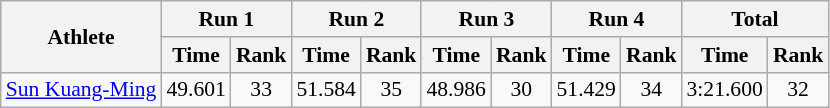<table class="wikitable" border="1" style="font-size:90%">
<tr>
<th rowspan="2">Athlete</th>
<th colspan="2">Run 1</th>
<th colspan="2">Run 2</th>
<th colspan="2">Run 3</th>
<th colspan="2">Run 4</th>
<th colspan="2">Total</th>
</tr>
<tr>
<th>Time</th>
<th>Rank</th>
<th>Time</th>
<th>Rank</th>
<th>Time</th>
<th>Rank</th>
<th>Time</th>
<th>Rank</th>
<th>Time</th>
<th>Rank</th>
</tr>
<tr>
<td><a href='#'>Sun Kuang-Ming</a></td>
<td align="center">49.601</td>
<td align="center">33</td>
<td align="center">51.584</td>
<td align="center">35</td>
<td align="center">48.986</td>
<td align="center">30</td>
<td align="center">51.429</td>
<td align="center">34</td>
<td align="center">3:21.600</td>
<td align="center">32</td>
</tr>
</table>
